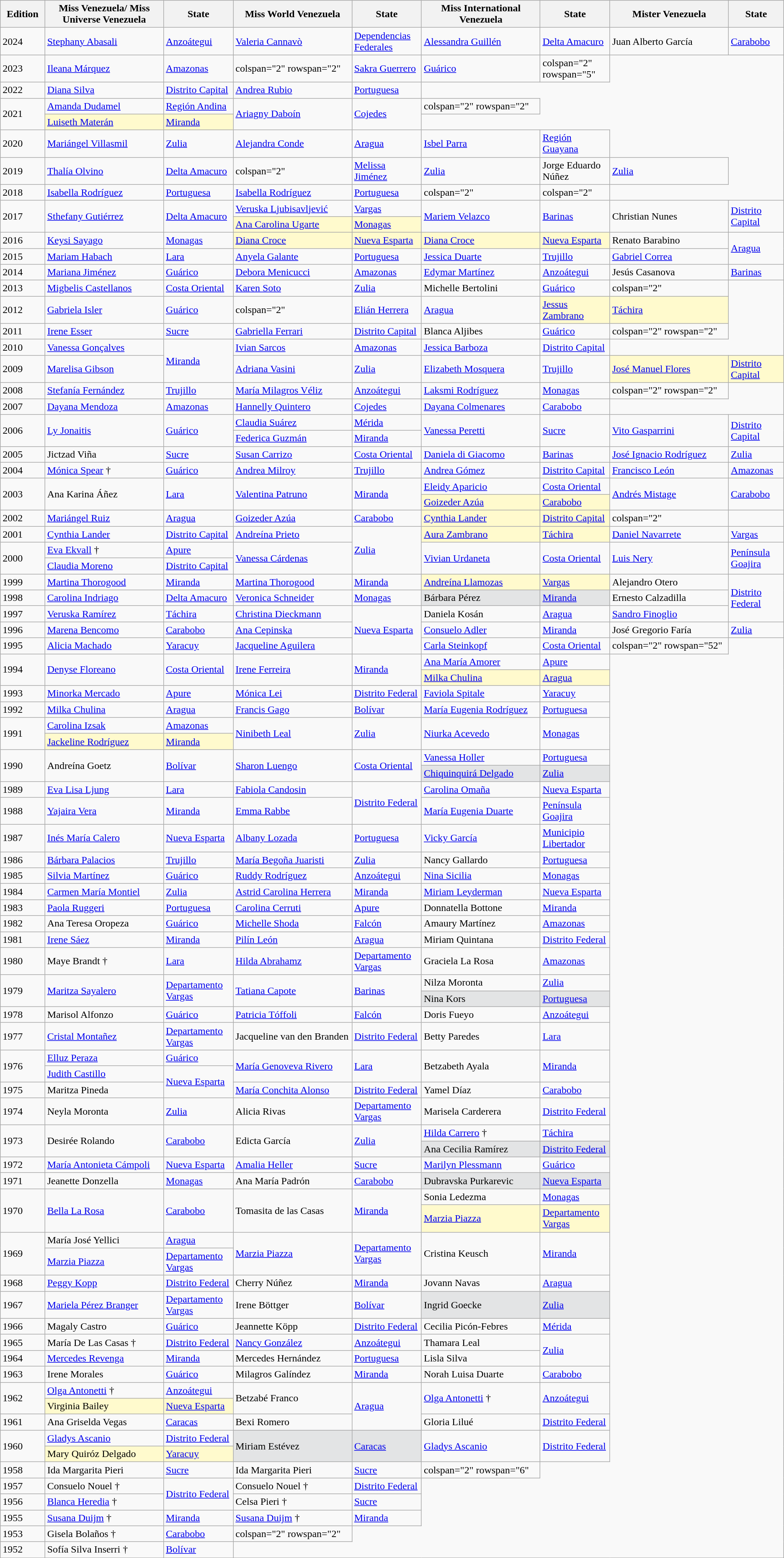<table class="wikitable">
<tr>
<th width="2%">Edition</th>
<th width="10%">Miss Venezuela/ Miss Universe Venezuela</th>
<th width="2%">State</th>
<th width="10%">Miss World Venezuela</th>
<th width="2%">State</th>
<th width="10%">Miss International Venezuela</th>
<th width="2%">State</th>
<th width="10%">Mister Venezuela</th>
<th width="2%">State</th>
</tr>
<tr>
<td>2024</td>
<td><a href='#'>Stephany Abasali</a></td>
<td><a href='#'>Anzoátegui</a></td>
<td><a href='#'>Valeria Cannavò</a></td>
<td><a href='#'>Dependencias Federales</a></td>
<td><a href='#'>Alessandra Guillén</a></td>
<td><a href='#'>Delta Amacuro</a></td>
<td>Juan Alberto García</td>
<td><a href='#'>Carabobo</a></td>
</tr>
<tr>
<td>2023</td>
<td><a href='#'>Ileana Márquez</a></td>
<td><a href='#'>Amazonas</a></td>
<td>colspan="2" rowspan="2" </td>
<td><a href='#'>Sakra Guerrero</a></td>
<td><a href='#'>Guárico</a></td>
<td>colspan="2" rowspan="5" </td>
</tr>
<tr>
<td>2022</td>
<td><a href='#'>Diana Silva</a></td>
<td><a href='#'>Distrito Capital</a></td>
<td><a href='#'>Andrea Rubio</a></td>
<td><a href='#'>Portuguesa</a></td>
</tr>
<tr>
<td rowspan="2">2021</td>
<td><a href='#'>Amanda Dudamel</a></td>
<td><a href='#'>Región Andina</a></td>
<td rowspan="2"><a href='#'>Ariagny Daboín</a></td>
<td rowspan="2"><a href='#'>Cojedes</a></td>
<td>colspan="2" rowspan="2" </td>
</tr>
<tr style="background: #FFFACD;" |>
<td><a href='#'>Luiseth Materán</a></td>
<td><a href='#'>Miranda</a></td>
</tr>
<tr>
<td>2020</td>
<td><a href='#'>Mariángel Villasmil</a></td>
<td><a href='#'>Zulia</a></td>
<td><a href='#'>Alejandra Conde</a></td>
<td><a href='#'>Aragua</a></td>
<td><a href='#'>Isbel Parra</a></td>
<td><a href='#'>Región Guayana</a></td>
</tr>
<tr>
<td>2019</td>
<td><a href='#'>Thalía Olvino</a></td>
<td><a href='#'>Delta Amacuro</a></td>
<td>colspan="2" </td>
<td><a href='#'>Melissa Jiménez</a></td>
<td><a href='#'>Zulia</a></td>
<td>Jorge Eduardo Núñez</td>
<td><a href='#'>Zulia</a></td>
</tr>
<tr>
<td>2018</td>
<td><a href='#'>Isabella Rodríguez</a></td>
<td><a href='#'>Portuguesa</a></td>
<td><a href='#'>Isabella Rodríguez</a></td>
<td><a href='#'>Portuguesa</a></td>
<td>colspan="2" </td>
<td>colspan="2" </td>
</tr>
<tr>
<td rowspan="2">2017</td>
<td rowspan="2"><a href='#'>Sthefany Gutiérrez</a></td>
<td rowspan="2"><a href='#'>Delta Amacuro</a></td>
<td><a href='#'>Veruska Ljubisavljević</a></td>
<td><a href='#'>Vargas</a></td>
<td rowspan="2"><a href='#'>Mariem Velazco</a></td>
<td rowspan="2"><a href='#'>Barinas</a></td>
<td rowspan="2">Christian Nunes</td>
<td rowspan="2"><a href='#'>Distrito Capital</a></td>
</tr>
<tr style="background: #FFFACD;" |>
<td><a href='#'>Ana Carolina Ugarte</a></td>
<td><a href='#'>Monagas</a></td>
</tr>
<tr>
<td>2016</td>
<td><a href='#'>Keysi Sayago</a></td>
<td><a href='#'>Monagas</a></td>
<td style="background: #FFFACD;"><a href='#'>Diana Croce</a></td>
<td style="background: #FFFACD;"><a href='#'>Nueva Esparta</a></td>
<td style="background: #FFFACD;"><a href='#'>Diana Croce</a></td>
<td style="background: #FFFACD;"><a href='#'>Nueva Esparta</a></td>
<td>Renato Barabino</td>
<td rowspan="2"><a href='#'>Aragua</a></td>
</tr>
<tr>
<td>2015</td>
<td><a href='#'>Mariam Habach</a></td>
<td><a href='#'>Lara</a></td>
<td><a href='#'>Anyela Galante</a></td>
<td><a href='#'>Portuguesa</a></td>
<td><a href='#'>Jessica Duarte</a></td>
<td><a href='#'>Trujillo</a></td>
<td><a href='#'>Gabriel Correa</a></td>
</tr>
<tr>
<td>2014</td>
<td><a href='#'>Mariana Jiménez</a></td>
<td><a href='#'>Guárico</a></td>
<td><a href='#'>Debora Menicucci</a></td>
<td><a href='#'>Amazonas</a></td>
<td><a href='#'>Edymar Martínez</a></td>
<td><a href='#'>Anzoátegui</a></td>
<td>Jesús Casanova</td>
<td><a href='#'>Barinas</a></td>
</tr>
<tr>
<td>2013</td>
<td><a href='#'>Migbelis Castellanos</a></td>
<td><a href='#'>Costa Oriental</a></td>
<td><a href='#'>Karen Soto</a></td>
<td><a href='#'>Zulia</a></td>
<td>Michelle Bertolini</td>
<td><a href='#'>Guárico</a></td>
<td>colspan="2" </td>
</tr>
<tr>
<td>2012</td>
<td><a href='#'>Gabriela Isler</a></td>
<td><a href='#'>Guárico</a></td>
<td>colspan="2" </td>
<td><a href='#'>Elián Herrera</a></td>
<td><a href='#'>Aragua</a></td>
<td style="background: #FFFACD;"><a href='#'>Jessus Zambrano</a></td>
<td style="background: #FFFACD;"><a href='#'>Táchira</a></td>
</tr>
<tr>
<td>2011</td>
<td><a href='#'>Irene Esser</a></td>
<td><a href='#'>Sucre</a></td>
<td><a href='#'>Gabriella Ferrari</a></td>
<td><a href='#'>Distrito Capital</a></td>
<td>Blanca Aljibes</td>
<td><a href='#'>Guárico</a></td>
<td>colspan="2" rowspan="2" </td>
</tr>
<tr>
<td>2010</td>
<td><a href='#'>Vanessa Gonçalves</a></td>
<td rowspan="2"><a href='#'>Miranda</a></td>
<td><a href='#'>Ivian Sarcos</a></td>
<td><a href='#'>Amazonas</a></td>
<td><a href='#'>Jessica Barboza</a></td>
<td><a href='#'>Distrito Capital</a></td>
</tr>
<tr>
<td>2009</td>
<td><a href='#'>Marelisa Gibson</a></td>
<td><a href='#'>Adriana Vasini</a></td>
<td><a href='#'>Zulia</a></td>
<td><a href='#'>Elizabeth Mosquera</a></td>
<td><a href='#'>Trujillo</a></td>
<td style="background: #FFFACD;"><a href='#'>José Manuel Flores</a></td>
<td style="background: #FFFACD;"><a href='#'>Distrito Capital</a></td>
</tr>
<tr>
<td>2008</td>
<td><a href='#'>Stefanía Fernández</a></td>
<td><a href='#'>Trujillo</a></td>
<td><a href='#'>María Milagros Véliz</a></td>
<td><a href='#'>Anzoátegui</a></td>
<td><a href='#'>Laksmi Rodríguez</a></td>
<td><a href='#'>Monagas</a></td>
<td>colspan="2" rowspan="2" </td>
</tr>
<tr>
<td>2007</td>
<td><a href='#'>Dayana Mendoza</a></td>
<td><a href='#'>Amazonas</a></td>
<td><a href='#'>Hannelly Quintero</a></td>
<td><a href='#'>Cojedes</a></td>
<td><a href='#'>Dayana Colmenares</a></td>
<td><a href='#'>Carabobo</a></td>
</tr>
<tr>
<td rowspan="2">2006</td>
<td rowspan="2"><a href='#'>Ly Jonaitis</a></td>
<td rowspan="2"><a href='#'>Guárico</a></td>
<td><a href='#'>Claudia Suárez</a></td>
<td><a href='#'>Mérida</a></td>
<td rowspan="2"><a href='#'>Vanessa Peretti</a></td>
<td rowspan="2"><a href='#'>Sucre</a></td>
<td rowspan="2"><a href='#'>Vito Gasparrini</a></td>
<td rowspan="2"><a href='#'>Distrito Capital</a></td>
</tr>
<tr>
<td><a href='#'>Federica Guzmán</a></td>
<td><a href='#'>Miranda</a></td>
</tr>
<tr>
<td>2005</td>
<td>Jictzad Viña</td>
<td><a href='#'>Sucre</a></td>
<td><a href='#'>Susan Carrizo</a></td>
<td><a href='#'>Costa Oriental</a></td>
<td><a href='#'>Daniela di Giacomo</a></td>
<td><a href='#'>Barinas</a></td>
<td><a href='#'>José Ignacio Rodríguez</a></td>
<td><a href='#'>Zulia</a></td>
</tr>
<tr>
<td>2004</td>
<td><a href='#'>Mónica Spear</a> †</td>
<td><a href='#'>Guárico</a></td>
<td><a href='#'>Andrea Milroy</a></td>
<td><a href='#'>Trujillo</a></td>
<td><a href='#'>Andrea Gómez</a></td>
<td><a href='#'>Distrito Capital</a></td>
<td><a href='#'>Francisco León</a></td>
<td><a href='#'>Amazonas</a></td>
</tr>
<tr>
<td rowspan="2">2003</td>
<td rowspan="2">Ana Karina Áñez</td>
<td rowspan="2"><a href='#'>Lara</a></td>
<td rowspan="2"><a href='#'>Valentina Patruno</a></td>
<td rowspan="2"><a href='#'>Miranda</a></td>
<td><a href='#'>Eleidy Aparicio</a></td>
<td><a href='#'>Costa Oriental</a></td>
<td rowspan="2"><a href='#'>Andrés Mistage</a></td>
<td rowspan="2"><a href='#'>Carabobo</a></td>
</tr>
<tr style="background: #FFFACD;" |>
<td><a href='#'>Goizeder Azúa</a></td>
<td><a href='#'>Carabobo</a></td>
</tr>
<tr>
<td>2002</td>
<td><a href='#'>Mariángel Ruiz</a></td>
<td><a href='#'>Aragua</a></td>
<td><a href='#'>Goizeder Azúa</a></td>
<td><a href='#'>Carabobo</a></td>
<td style="background: #FFFACD;"><a href='#'>Cynthia Lander</a></td>
<td style="background: #FFFACD;"><a href='#'>Distrito Capital</a></td>
<td>colspan="2" </td>
</tr>
<tr>
<td>2001</td>
<td><a href='#'>Cynthia Lander</a></td>
<td><a href='#'>Distrito Capital</a></td>
<td><a href='#'>Andreína Prieto</a></td>
<td rowspan="3"><a href='#'>Zulia</a></td>
<td style="background: #FFFACD;"><a href='#'>Aura Zambrano</a></td>
<td style="background: #FFFACD;"><a href='#'>Táchira</a></td>
<td><a href='#'>Daniel Navarrete</a></td>
<td><a href='#'>Vargas</a></td>
</tr>
<tr>
<td rowspan="2">2000</td>
<td><a href='#'>Eva Ekvall</a> †</td>
<td><a href='#'>Apure</a></td>
<td rowspan="2"><a href='#'>Vanessa Cárdenas</a></td>
<td rowspan="2"><a href='#'>Vivian Urdaneta</a></td>
<td rowspan="2"><a href='#'>Costa Oriental</a></td>
<td rowspan="2"><a href='#'>Luis Nery</a></td>
<td rowspan="2"><a href='#'>Península Goajira</a></td>
</tr>
<tr>
<td><a href='#'>Claudia Moreno</a></td>
<td><a href='#'>Distrito Capital</a></td>
</tr>
<tr>
<td>1999</td>
<td><a href='#'>Martina Thorogood</a></td>
<td><a href='#'>Miranda</a></td>
<td><a href='#'>Martina Thorogood</a></td>
<td><a href='#'>Miranda</a></td>
<td style="background: #FFFACD;"><a href='#'>Andreína Llamozas</a></td>
<td style="background: #FFFACD;"><a href='#'>Vargas</a></td>
<td>Alejandro Otero</td>
<td rowspan="3"><a href='#'>Distrito Federal</a></td>
</tr>
<tr>
<td>1998</td>
<td><a href='#'>Carolina Indriago</a></td>
<td><a href='#'>Delta Amacuro</a></td>
<td><a href='#'>Veronica Schneider</a></td>
<td><a href='#'>Monagas</a></td>
<td style="background: #E3E4E5;">Bárbara Pérez</td>
<td style="background: #E3E4E5;"><a href='#'>Miranda</a></td>
<td>Ernesto Calzadilla</td>
</tr>
<tr>
<td>1997</td>
<td><a href='#'>Veruska Ramírez</a></td>
<td><a href='#'>Táchira</a></td>
<td><a href='#'>Christina Dieckmann</a></td>
<td rowspan="3"><a href='#'>Nueva Esparta</a></td>
<td>Daniela Kosán</td>
<td><a href='#'>Aragua</a></td>
<td><a href='#'>Sandro Finoglio</a></td>
</tr>
<tr>
<td>1996</td>
<td><a href='#'>Marena Bencomo</a></td>
<td><a href='#'>Carabobo</a></td>
<td><a href='#'>Ana Cepinska</a></td>
<td><a href='#'>Consuelo Adler</a></td>
<td><a href='#'>Miranda</a></td>
<td>José Gregorio Faría</td>
<td><a href='#'>Zulia</a></td>
</tr>
<tr>
<td>1995</td>
<td><a href='#'>Alicia Machado</a></td>
<td><a href='#'>Yaracuy</a></td>
<td><a href='#'>Jacqueline Aguilera</a></td>
<td><a href='#'>Carla Steinkopf</a></td>
<td><a href='#'>Costa Oriental</a></td>
<td>colspan="2" rowspan="52" </td>
</tr>
<tr>
<td rowspan="2">1994</td>
<td rowspan="2"><a href='#'>Denyse Floreano</a></td>
<td rowspan="2"><a href='#'>Costa Oriental</a></td>
<td rowspan="2"><a href='#'>Irene Ferreira</a></td>
<td rowspan="2"><a href='#'>Miranda</a></td>
<td><a href='#'>Ana María Amorer</a></td>
<td><a href='#'>Apure</a></td>
</tr>
<tr style="background: #FFFACD;" |>
<td><a href='#'>Milka Chulina</a></td>
<td><a href='#'>Aragua</a></td>
</tr>
<tr>
<td>1993</td>
<td><a href='#'>Minorka Mercado</a></td>
<td><a href='#'>Apure</a></td>
<td><a href='#'>Mónica Lei</a></td>
<td><a href='#'>Distrito Federal</a></td>
<td><a href='#'>Faviola Spitale</a></td>
<td><a href='#'>Yaracuy</a></td>
</tr>
<tr>
<td>1992</td>
<td><a href='#'>Milka Chulina</a></td>
<td><a href='#'>Aragua</a></td>
<td><a href='#'>Francis Gago</a></td>
<td><a href='#'>Bolívar</a></td>
<td><a href='#'>María Eugenia Rodríguez</a></td>
<td><a href='#'>Portuguesa</a></td>
</tr>
<tr>
<td rowspan="2">1991</td>
<td><a href='#'>Carolina Izsak</a></td>
<td><a href='#'>Amazonas</a></td>
<td rowspan="2"><a href='#'>Ninibeth Leal</a></td>
<td rowspan="2"><a href='#'>Zulia</a></td>
<td rowspan="2"><a href='#'>Niurka Acevedo</a></td>
<td rowspan="2"><a href='#'>Monagas</a></td>
</tr>
<tr style="background: #FFFACD;" |>
<td><a href='#'>Jackeline Rodríguez</a></td>
<td><a href='#'>Miranda</a></td>
</tr>
<tr>
<td rowspan="2">1990</td>
<td rowspan="2">Andreína Goetz</td>
<td rowspan="2"><a href='#'>Bolívar</a></td>
<td rowspan="2"><a href='#'>Sharon Luengo</a></td>
<td rowspan="2"><a href='#'>Costa Oriental</a></td>
<td><a href='#'>Vanessa Holler</a></td>
<td><a href='#'>Portuguesa</a></td>
</tr>
<tr style="background: #E3E4E5;" |>
<td><a href='#'>Chiquinquirá Delgado</a></td>
<td><a href='#'>Zulia</a></td>
</tr>
<tr>
<td>1989</td>
<td><a href='#'>Eva Lisa Ljung</a></td>
<td><a href='#'>Lara</a></td>
<td><a href='#'>Fabiola Candosin</a></td>
<td rowspan="2"><a href='#'>Distrito Federal</a></td>
<td><a href='#'>Carolina Omaña</a></td>
<td><a href='#'>Nueva Esparta</a></td>
</tr>
<tr>
<td>1988</td>
<td><a href='#'>Yajaira Vera</a></td>
<td><a href='#'>Miranda</a></td>
<td><a href='#'>Emma Rabbe</a></td>
<td><a href='#'>María Eugenia Duarte</a></td>
<td><a href='#'>Península Goajira</a></td>
</tr>
<tr>
<td>1987</td>
<td><a href='#'>Inés María Calero</a></td>
<td><a href='#'>Nueva Esparta</a></td>
<td><a href='#'>Albany Lozada</a></td>
<td><a href='#'>Portuguesa</a></td>
<td><a href='#'>Vicky García</a></td>
<td><a href='#'>Municipio Libertador</a></td>
</tr>
<tr>
<td>1986</td>
<td><a href='#'>Bárbara Palacios</a></td>
<td><a href='#'>Trujillo</a></td>
<td><a href='#'>María Begoña Juaristi</a></td>
<td><a href='#'>Zulia</a></td>
<td>Nancy Gallardo</td>
<td><a href='#'>Portuguesa</a></td>
</tr>
<tr>
<td>1985</td>
<td><a href='#'>Silvia Martínez</a></td>
<td><a href='#'>Guárico</a></td>
<td><a href='#'>Ruddy Rodríguez</a></td>
<td><a href='#'>Anzoátegui</a></td>
<td><a href='#'>Nina Sicilia</a></td>
<td><a href='#'>Monagas</a></td>
</tr>
<tr>
<td>1984</td>
<td><a href='#'>Carmen María Montiel</a></td>
<td><a href='#'>Zulia</a></td>
<td><a href='#'>Astrid Carolina Herrera</a></td>
<td><a href='#'>Miranda</a></td>
<td><a href='#'>Miriam Leyderman</a></td>
<td><a href='#'>Nueva Esparta</a></td>
</tr>
<tr>
<td>1983</td>
<td><a href='#'>Paola Ruggeri</a></td>
<td><a href='#'>Portuguesa</a></td>
<td><a href='#'>Carolina Cerruti</a></td>
<td><a href='#'>Apure</a></td>
<td>Donnatella Bottone</td>
<td><a href='#'>Miranda</a></td>
</tr>
<tr>
<td>1982</td>
<td>Ana Teresa Oropeza</td>
<td><a href='#'>Guárico</a></td>
<td><a href='#'>Michelle Shoda</a></td>
<td><a href='#'>Falcón</a></td>
<td>Amaury Martínez</td>
<td><a href='#'>Amazonas</a></td>
</tr>
<tr>
<td>1981</td>
<td><a href='#'>Irene Sáez</a></td>
<td><a href='#'>Miranda</a></td>
<td><a href='#'>Pilín León</a></td>
<td><a href='#'>Aragua</a></td>
<td>Miriam Quintana</td>
<td><a href='#'>Distrito Federal</a></td>
</tr>
<tr>
<td>1980</td>
<td>Maye Brandt †</td>
<td><a href='#'>Lara</a></td>
<td><a href='#'>Hilda Abrahamz</a></td>
<td><a href='#'>Departamento Vargas</a></td>
<td>Graciela La Rosa</td>
<td><a href='#'>Amazonas</a></td>
</tr>
<tr>
<td rowspan="2">1979</td>
<td rowspan="2"><a href='#'>Maritza Sayalero</a></td>
<td rowspan="2"><a href='#'>Departamento Vargas</a></td>
<td rowspan="2"><a href='#'>Tatiana Capote</a></td>
<td rowspan="2"><a href='#'>Barinas</a></td>
<td>Nilza Moronta</td>
<td><a href='#'>Zulia</a></td>
</tr>
<tr style="background: #E3E4E5;" |>
<td>Nina Kors</td>
<td><a href='#'>Portuguesa</a></td>
</tr>
<tr>
<td>1978</td>
<td>Marisol Alfonzo</td>
<td><a href='#'>Guárico</a></td>
<td><a href='#'>Patricia Tóffoli</a></td>
<td><a href='#'>Falcón</a></td>
<td>Doris Fueyo</td>
<td><a href='#'>Anzoátegui</a></td>
</tr>
<tr>
<td>1977</td>
<td><a href='#'>Cristal Montañez</a></td>
<td><a href='#'>Departamento Vargas</a></td>
<td>Jacqueline van den Branden</td>
<td><a href='#'>Distrito Federal</a></td>
<td>Betty Paredes</td>
<td><a href='#'>Lara</a></td>
</tr>
<tr>
<td rowspan="2">1976</td>
<td><a href='#'>Elluz Peraza</a></td>
<td><a href='#'>Guárico</a></td>
<td rowspan="2"><a href='#'>María Genoveva Rivero</a></td>
<td rowspan="2"><a href='#'>Lara</a></td>
<td rowspan="2">Betzabeth Ayala</td>
<td rowspan="2"><a href='#'>Miranda</a></td>
</tr>
<tr>
<td><a href='#'>Judith Castillo</a></td>
<td rowspan="2"><a href='#'>Nueva Esparta</a></td>
</tr>
<tr>
<td>1975</td>
<td>Maritza Pineda</td>
<td><a href='#'>María Conchita Alonso</a></td>
<td><a href='#'>Distrito Federal</a></td>
<td>Yamel Díaz</td>
<td><a href='#'>Carabobo</a></td>
</tr>
<tr>
<td>1974</td>
<td>Neyla Moronta</td>
<td><a href='#'>Zulia</a></td>
<td>Alicia Rivas</td>
<td><a href='#'>Departamento Vargas</a></td>
<td>Marisela Carderera</td>
<td><a href='#'>Distrito Federal</a></td>
</tr>
<tr>
<td rowspan="2">1973</td>
<td rowspan="2">Desirée Rolando</td>
<td rowspan="2"><a href='#'>Carabobo</a></td>
<td rowspan="2">Edicta García</td>
<td rowspan="2"><a href='#'>Zulia</a></td>
<td><a href='#'>Hilda Carrero</a> †</td>
<td><a href='#'>Táchira</a></td>
</tr>
<tr>
<td style="background: #E3E4E5;">Ana Cecilia Ramírez</td>
<td style="background: #E3E4E5;"><a href='#'>Distrito Federal</a></td>
</tr>
<tr>
<td>1972</td>
<td><a href='#'>María Antonieta Cámpoli</a></td>
<td><a href='#'>Nueva Esparta</a></td>
<td><a href='#'>Amalia Heller</a></td>
<td><a href='#'>Sucre</a></td>
<td><a href='#'>Marilyn Plessmann</a></td>
<td><a href='#'>Guárico</a></td>
</tr>
<tr>
<td>1971</td>
<td>Jeanette Donzella</td>
<td><a href='#'>Monagas</a></td>
<td>Ana María Padrón</td>
<td><a href='#'>Carabobo</a></td>
<td style="background: #E3E4E5;">Dubravska Purkarevic</td>
<td style="background: #E3E4E5;"><a href='#'>Nueva Esparta</a></td>
</tr>
<tr>
<td rowspan="2">1970</td>
<td rowspan="2"><a href='#'>Bella La Rosa</a></td>
<td rowspan="2"><a href='#'>Carabobo</a></td>
<td rowspan="2">Tomasita de las Casas</td>
<td rowspan="2"><a href='#'>Miranda</a></td>
<td>Sonia Ledezma</td>
<td><a href='#'>Monagas</a></td>
</tr>
<tr>
<td style="background: #FFFACD;"><a href='#'>Marzia Piazza</a></td>
<td style="background: #FFFACD;"><a href='#'>Departamento Vargas</a></td>
</tr>
<tr>
<td rowspan="2">1969</td>
<td>María José Yellici</td>
<td><a href='#'>Aragua</a></td>
<td rowspan="2"><a href='#'>Marzia Piazza</a></td>
<td rowspan="2"><a href='#'>Departamento Vargas</a></td>
<td rowspan="2">Cristina Keusch</td>
<td rowspan="2"><a href='#'>Miranda</a></td>
</tr>
<tr>
<td><a href='#'>Marzia Piazza</a></td>
<td><a href='#'>Departamento Vargas</a></td>
</tr>
<tr>
<td>1968</td>
<td><a href='#'>Peggy Kopp</a></td>
<td><a href='#'>Distrito Federal</a></td>
<td>Cherry Núñez</td>
<td><a href='#'>Miranda</a></td>
<td>Jovann Navas</td>
<td><a href='#'>Aragua</a></td>
</tr>
<tr>
<td>1967</td>
<td><a href='#'>Mariela Pérez Branger</a></td>
<td><a href='#'>Departamento Vargas</a></td>
<td>Irene Böttger</td>
<td><a href='#'>Bolívar</a></td>
<td style="background: #E3E4E5;">Ingrid Goecke</td>
<td style="background: #E3E4E5;"><a href='#'>Zulia</a></td>
</tr>
<tr>
<td>1966</td>
<td>Magaly Castro</td>
<td><a href='#'>Guárico</a></td>
<td>Jeannette Köpp</td>
<td><a href='#'>Distrito Federal</a></td>
<td>Cecilia Picón-Febres</td>
<td><a href='#'>Mérida</a></td>
</tr>
<tr>
<td>1965</td>
<td>María De Las Casas †</td>
<td><a href='#'>Distrito Federal</a></td>
<td><a href='#'>Nancy González</a></td>
<td><a href='#'>Anzoátegui</a></td>
<td>Thamara Leal</td>
<td rowspan="2"><a href='#'>Zulia</a></td>
</tr>
<tr>
<td>1964</td>
<td><a href='#'>Mercedes Revenga</a></td>
<td><a href='#'>Miranda</a></td>
<td>Mercedes Hernández</td>
<td><a href='#'>Portuguesa</a></td>
<td>Lisla Silva</td>
</tr>
<tr>
<td>1963</td>
<td>Irene Morales</td>
<td><a href='#'>Guárico</a></td>
<td>Milagros Galíndez</td>
<td><a href='#'>Miranda</a></td>
<td>Norah Luisa Duarte</td>
<td><a href='#'>Carabobo</a></td>
</tr>
<tr>
<td rowspan="2">1962</td>
<td><a href='#'>Olga Antonetti</a> †</td>
<td><a href='#'>Anzoátegui</a></td>
<td rowspan="2">Betzabé Franco</td>
<td rowspan="3"><a href='#'>Aragua</a></td>
<td rowspan="2"><a href='#'>Olga Antonetti</a> †</td>
<td rowspan="2"><a href='#'>Anzoátegui</a></td>
</tr>
<tr style="background: #FFFACD;" |>
<td>Virginia Bailey</td>
<td><a href='#'>Nueva Esparta</a></td>
</tr>
<tr>
<td>1961</td>
<td>Ana Griselda Vegas</td>
<td><a href='#'>Caracas</a></td>
<td>Bexi Romero</td>
<td>Gloria Lilué</td>
<td><a href='#'>Distrito Federal</a></td>
</tr>
<tr>
<td rowspan="2">1960</td>
<td><a href='#'>Gladys Ascanio</a></td>
<td><a href='#'>Distrito Federal</a></td>
<td rowspan="2" style="background: #E3E4E5;">Miriam Estévez</td>
<td rowspan="2" style="background: #E3E4E5;"><a href='#'>Caracas</a></td>
<td rowspan="2"><a href='#'>Gladys Ascanio</a></td>
<td rowspan="2"><a href='#'>Distrito Federal</a></td>
</tr>
<tr style="background: #FFFACD;" |>
<td>Mary Quiróz Delgado</td>
<td><a href='#'>Yaracuy</a></td>
</tr>
<tr>
<td>1958</td>
<td>Ida Margarita Pieri</td>
<td><a href='#'>Sucre</a></td>
<td>Ida Margarita Pieri</td>
<td><a href='#'>Sucre</a></td>
<td>colspan="2" rowspan="6" </td>
</tr>
<tr>
<td>1957</td>
<td>Consuelo Nouel †</td>
<td rowspan="2"><a href='#'>Distrito Federal</a></td>
<td>Consuelo Nouel †</td>
<td><a href='#'>Distrito Federal</a></td>
</tr>
<tr>
<td>1956</td>
<td><a href='#'>Blanca Heredia</a> †</td>
<td>Celsa Pieri †</td>
<td><a href='#'>Sucre</a></td>
</tr>
<tr>
<td>1955</td>
<td><a href='#'>Susana Duijm</a> †</td>
<td><a href='#'>Miranda</a></td>
<td><a href='#'>Susana Duijm</a> †</td>
<td><a href='#'>Miranda</a></td>
</tr>
<tr>
<td>1953</td>
<td>Gisela Bolaños †</td>
<td><a href='#'>Carabobo</a></td>
<td>colspan="2" rowspan="2" </td>
</tr>
<tr>
<td>1952</td>
<td>Sofía Silva Inserri †</td>
<td><a href='#'>Bolívar</a></td>
</tr>
</table>
